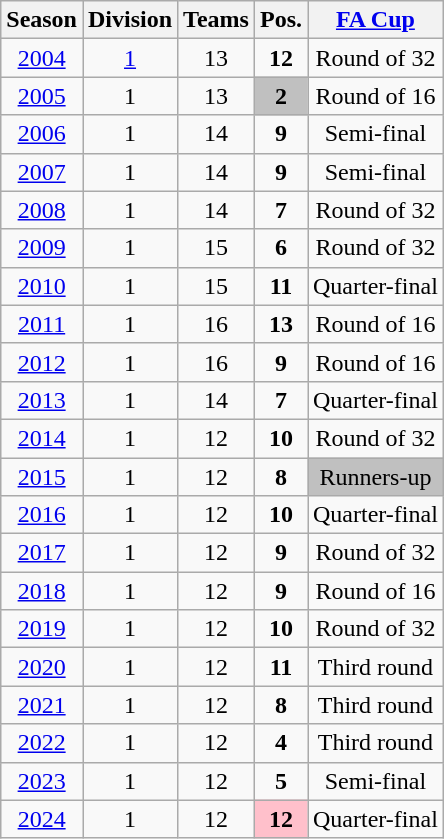<table class="wikitable">
<tr>
<th>Season</th>
<th>Division</th>
<th>Teams</th>
<th>Pos.</th>
<th><a href='#'>FA Cup</a></th>
</tr>
<tr>
<td align=center><a href='#'>2004</a></td>
<td align=center><a href='#'>1</a></td>
<td align=center>13</td>
<td align=center><strong>12</strong></td>
<td align=center>Round of 32</td>
</tr>
<tr>
<td align=center><a href='#'>2005</a></td>
<td align=center>1</td>
<td align=center>13</td>
<td align=center bgcolor=silver><strong>2</strong></td>
<td align=center>Round of 16</td>
</tr>
<tr>
<td align=center><a href='#'>2006</a></td>
<td align=center>1</td>
<td align=center>14</td>
<td align=center><strong>9</strong></td>
<td align=center>Semi-final</td>
</tr>
<tr>
<td align=center><a href='#'>2007</a></td>
<td align=center>1</td>
<td align=center>14</td>
<td align=center><strong>9</strong></td>
<td align=center>Semi-final</td>
</tr>
<tr>
<td align=center><a href='#'>2008</a></td>
<td align=center>1</td>
<td align=center>14</td>
<td align=center><strong>7</strong></td>
<td align=center>Round of 32</td>
</tr>
<tr>
<td align=center><a href='#'>2009</a></td>
<td align=center>1</td>
<td align=center>15</td>
<td align=center><strong>6</strong></td>
<td align=center>Round of 32</td>
</tr>
<tr>
<td align=center><a href='#'>2010</a></td>
<td align=center>1</td>
<td align=center>15</td>
<td align=center><strong>11</strong></td>
<td align=center>Quarter-final</td>
</tr>
<tr>
<td align=center><a href='#'>2011</a></td>
<td align=center>1</td>
<td align=center>16</td>
<td align=center><strong>13</strong></td>
<td align=center>Round of 16</td>
</tr>
<tr>
<td align=center><a href='#'>2012</a></td>
<td align=center>1</td>
<td align=center>16</td>
<td align=center><strong>9</strong></td>
<td align=center>Round of 16</td>
</tr>
<tr>
<td align=center><a href='#'>2013</a></td>
<td align=center>1</td>
<td align=center>14</td>
<td align=center><strong>7</strong></td>
<td align=center>Quarter-final</td>
</tr>
<tr>
<td align=center><a href='#'>2014</a></td>
<td align=center>1</td>
<td align=center>12</td>
<td align=center><strong>10</strong></td>
<td align=center>Round of 32</td>
</tr>
<tr>
<td align=center><a href='#'>2015</a></td>
<td align=center>1</td>
<td align=center>12</td>
<td align=center><strong>8</strong></td>
<td align=center bgcolor=silver>Runners-up</td>
</tr>
<tr>
<td align=center><a href='#'>2016</a></td>
<td align=center>1</td>
<td align=center>12</td>
<td align=center><strong>10</strong></td>
<td align=center>Quarter-final</td>
</tr>
<tr>
<td align=center><a href='#'>2017</a></td>
<td align=center>1</td>
<td align=center>12</td>
<td align=center><strong>9</strong></td>
<td align=center>Round of 32</td>
</tr>
<tr>
<td align=center><a href='#'>2018</a></td>
<td align=center>1</td>
<td align=center>12</td>
<td align=center><strong>9</strong></td>
<td align=center>Round of 16</td>
</tr>
<tr>
<td align=center><a href='#'>2019</a></td>
<td align=center>1</td>
<td align=center>12</td>
<td align=center><strong>10</strong></td>
<td align=center>Round of 32</td>
</tr>
<tr>
<td align=center><a href='#'>2020</a></td>
<td align=center>1</td>
<td align=center>12</td>
<td align=center><strong>11</strong></td>
<td align=center>Third round</td>
</tr>
<tr>
<td align=center><a href='#'>2021</a></td>
<td align=center>1</td>
<td align=center>12</td>
<td align=center><strong>8</strong></td>
<td align=center>Third round</td>
</tr>
<tr>
<td align=center><a href='#'>2022</a></td>
<td align=center>1</td>
<td align=center>12</td>
<td align=center><strong>4</strong></td>
<td align=center>Third round</td>
</tr>
<tr>
<td align=center><a href='#'>2023</a></td>
<td align=center>1</td>
<td align=center>12</td>
<td align=center><strong>5</strong></td>
<td align=center>Semi-final</td>
</tr>
<tr>
<td align=center><a href='#'>2024</a></td>
<td align=center>1</td>
<td align=center>12</td>
<td align=center bgcolor=pink><strong>12</strong></td>
<td align=center>Quarter-final</td>
</tr>
</table>
